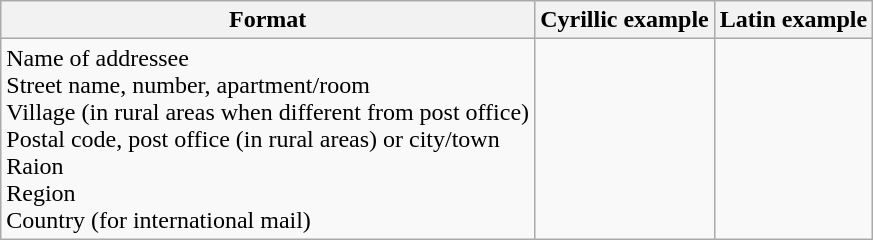<table class="wikitable">
<tr>
<th>Format</th>
<th>Cyrillic example</th>
<th>Latin example</th>
</tr>
<tr>
<td>Name of addressee <br> Street name, number, apartment/room <br> Village (in rural areas when different from post office) <br> Postal code, post office (in rural areas) or city/town <br> Raion <br> Region <br> Country (for international mail)</td>
<td></td>
<td></td>
</tr>
</table>
